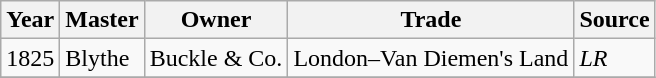<table class=" wikitable">
<tr>
<th>Year</th>
<th>Master</th>
<th>Owner</th>
<th>Trade</th>
<th>Source</th>
</tr>
<tr>
<td>1825</td>
<td>Blythe</td>
<td>Buckle & Co.</td>
<td>London–Van Diemen's Land</td>
<td><em>LR</em></td>
</tr>
<tr>
</tr>
</table>
